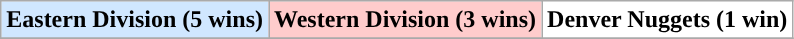<table class="wikitable sortable">
<tr>
<th style="background:#d0e7ff;">Eastern Division (5 wins)</th>
<th style="background:#fcc;">Western Division (3 wins)</th>
<th style="background:#ffffff;">Denver Nuggets (1 win)</th>
</tr>
<tr>
</tr>
</table>
